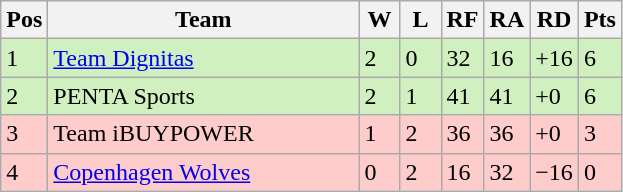<table class="wikitable">
<tr>
<th width="20px">Pos</th>
<th width="200px">Team</th>
<th width="20px">W</th>
<th width="20px">L</th>
<th width="20px">RF</th>
<th width="20px">RA</th>
<th width="20px">RD</th>
<th width="20px">Pts</th>
</tr>
<tr style="background: #D0F0C0;">
<td>1</td>
<td><a href='#'>Team Dignitas</a></td>
<td>2</td>
<td>0</td>
<td>32</td>
<td>16</td>
<td>+16</td>
<td>6</td>
</tr>
<tr style="background: #D0F0C0;">
<td>2</td>
<td>PENTA Sports</td>
<td>2</td>
<td>1</td>
<td>41</td>
<td>41</td>
<td>+0</td>
<td>6</td>
</tr>
<tr style="background: #FFCCCC;">
<td>3</td>
<td>Team iBUYPOWER</td>
<td>1</td>
<td>2</td>
<td>36</td>
<td>36</td>
<td>+0</td>
<td>3</td>
</tr>
<tr style="background: #FFCCCC;">
<td>4</td>
<td><a href='#'>Copenhagen Wolves</a></td>
<td>0</td>
<td>2</td>
<td>16</td>
<td>32</td>
<td>−16</td>
<td>0</td>
</tr>
</table>
